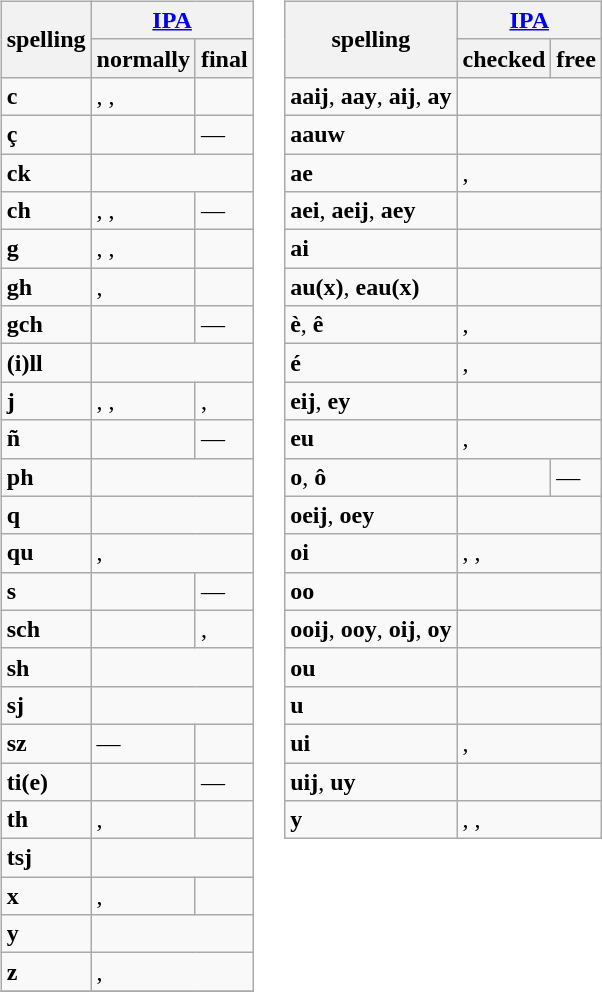<table>
<tr>
<td style="vertical-align: top"><br><table class="wikitable">
<tr>
<th rowspan="2">spelling</th>
<th colspan="2"><a href='#'>IPA</a></th>
</tr>
<tr>
<th>normally</th>
<th>final</th>
</tr>
<tr>
<td><strong>c</strong></td>
<td>, , </td>
<td></td>
</tr>
<tr>
<td><strong>ç</strong></td>
<td></td>
<td>—</td>
</tr>
<tr>
<td><strong>ck</strong></td>
<td colspan="2"></td>
</tr>
<tr>
<td><strong>ch</strong></td>
<td>, , </td>
<td>—</td>
</tr>
<tr>
<td><strong>g</strong></td>
<td>, , </td>
<td></td>
</tr>
<tr>
<td><strong>gh</strong></td>
<td>, </td>
<td></td>
</tr>
<tr>
<td><strong>gch</strong></td>
<td></td>
<td>—</td>
</tr>
<tr>
<td><strong>(i)ll</strong></td>
<td colspan="2"></td>
</tr>
<tr>
<td><strong>j</strong></td>
<td>, , </td>
<td>,  </td>
</tr>
<tr>
<td><strong>ñ</strong></td>
<td></td>
<td>—</td>
</tr>
<tr>
<td><strong>ph</strong></td>
<td colspan="2"></td>
</tr>
<tr>
<td><strong>q</strong></td>
<td colspan="2"></td>
</tr>
<tr>
<td><strong>qu</strong></td>
<td colspan="2">, </td>
</tr>
<tr>
<td><strong>s</strong></td>
<td></td>
<td>—</td>
</tr>
<tr>
<td><strong>sch</strong></td>
<td></td>
<td>, </td>
</tr>
<tr>
<td><strong>sh</strong></td>
<td colspan="2"></td>
</tr>
<tr>
<td><strong>sj</strong></td>
<td colspan="2"></td>
</tr>
<tr>
<td><strong>sz</strong></td>
<td>—</td>
<td></td>
</tr>
<tr>
<td><strong>ti(e)</strong></td>
<td></td>
<td>—</td>
</tr>
<tr>
<td><strong>th</strong></td>
<td>, </td>
<td></td>
</tr>
<tr>
<td><strong>tsj</strong></td>
<td colspan="2"></td>
</tr>
<tr>
<td><strong>x</strong></td>
<td>, </td>
<td></td>
</tr>
<tr>
<td><strong>y</strong></td>
<td colspan="2"></td>
</tr>
<tr>
<td><strong>z</strong></td>
<td colspan="2">, </td>
</tr>
<tr>
</tr>
</table>
</td>
<td style="vertical-align: top"><br><table class="wikitable">
<tr>
<th rowspan="2">spelling</th>
<th colspan="2"><a href='#'>IPA</a></th>
</tr>
<tr>
<th>checked</th>
<th>free</th>
</tr>
<tr>
<td><strong>aaij</strong>, <strong>aay</strong>, <strong>aij</strong>, <strong>ay</strong></td>
<td colspan="2"></td>
</tr>
<tr>
<td><strong>aauw</strong></td>
<td colspan="2"></td>
</tr>
<tr>
<td><strong>ae</strong></td>
<td colspan="2">, </td>
</tr>
<tr>
<td><strong>aei</strong>, <strong>aeij</strong>, <strong>aey</strong></td>
<td colspan="2"></td>
</tr>
<tr>
<td><strong>ai</strong></td>
<td colspan="2"></td>
</tr>
<tr>
<td><strong>au(x)</strong>, <strong>eau(x)</strong></td>
<td colspan="2"></td>
</tr>
<tr>
<td><strong>è</strong>, <strong>ê</strong></td>
<td colspan="2">, </td>
</tr>
<tr>
<td><strong>é</strong></td>
<td colspan="2">, </td>
</tr>
<tr>
<td><strong>eij</strong>, <strong>ey</strong></td>
<td colspan="2"></td>
</tr>
<tr>
<td><strong>eu</strong></td>
<td colspan="2">, </td>
</tr>
<tr>
<td><strong>o</strong>, <strong>ô</strong></td>
<td></td>
<td>—</td>
</tr>
<tr>
<td><strong>oeij</strong>, <strong>oey</strong></td>
<td colspan="2"></td>
</tr>
<tr>
<td><strong>oi</strong></td>
<td colspan="2">, , </td>
</tr>
<tr>
<td><strong>oo</strong></td>
<td colspan="2"></td>
</tr>
<tr>
<td><strong>ooij</strong>, <strong>ooy</strong>, <strong>oij</strong>, <strong>oy</strong></td>
<td colspan="2"></td>
</tr>
<tr>
<td><strong>ou</strong></td>
<td colspan="2"></td>
</tr>
<tr>
<td><strong>u</strong></td>
<td colspan="2"></td>
</tr>
<tr>
<td><strong>ui</strong></td>
<td colspan="2">, </td>
</tr>
<tr>
<td><strong>uij</strong>, <strong>uy</strong></td>
<td colspan="2"></td>
</tr>
<tr>
<td><strong>y</strong></td>
<td colspan="2">, , </td>
</tr>
</table>
</td>
</tr>
</table>
